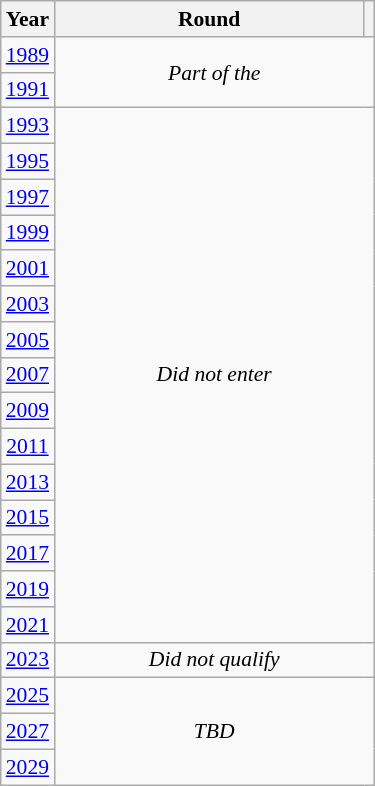<table class="wikitable" style="text-align: center; font-size:90%">
<tr>
<th>Year</th>
<th style="width:200px">Round</th>
<th></th>
</tr>
<tr>
<td><a href='#'>1989</a></td>
<td colspan="2" rowspan="2"><em>Part of the </em></td>
</tr>
<tr>
<td><a href='#'>1991</a></td>
</tr>
<tr>
<td><a href='#'>1993</a></td>
<td colspan="2" rowspan="15"><em>Did not enter</em></td>
</tr>
<tr>
<td><a href='#'>1995</a></td>
</tr>
<tr>
<td><a href='#'>1997</a></td>
</tr>
<tr>
<td><a href='#'>1999</a></td>
</tr>
<tr>
<td><a href='#'>2001</a></td>
</tr>
<tr>
<td><a href='#'>2003</a></td>
</tr>
<tr>
<td><a href='#'>2005</a></td>
</tr>
<tr>
<td><a href='#'>2007</a></td>
</tr>
<tr>
<td><a href='#'>2009</a></td>
</tr>
<tr>
<td><a href='#'>2011</a></td>
</tr>
<tr>
<td><a href='#'>2013</a></td>
</tr>
<tr>
<td><a href='#'>2015</a></td>
</tr>
<tr>
<td><a href='#'>2017</a></td>
</tr>
<tr>
<td><a href='#'>2019</a></td>
</tr>
<tr>
<td><a href='#'>2021</a></td>
</tr>
<tr>
<td><a href='#'>2023</a></td>
<td colspan="2"><em>Did not qualify</em></td>
</tr>
<tr>
<td><a href='#'>2025</a></td>
<td colspan="2" rowspan="3"><em>TBD</em></td>
</tr>
<tr>
<td><a href='#'>2027</a></td>
</tr>
<tr>
<td><a href='#'>2029</a></td>
</tr>
</table>
